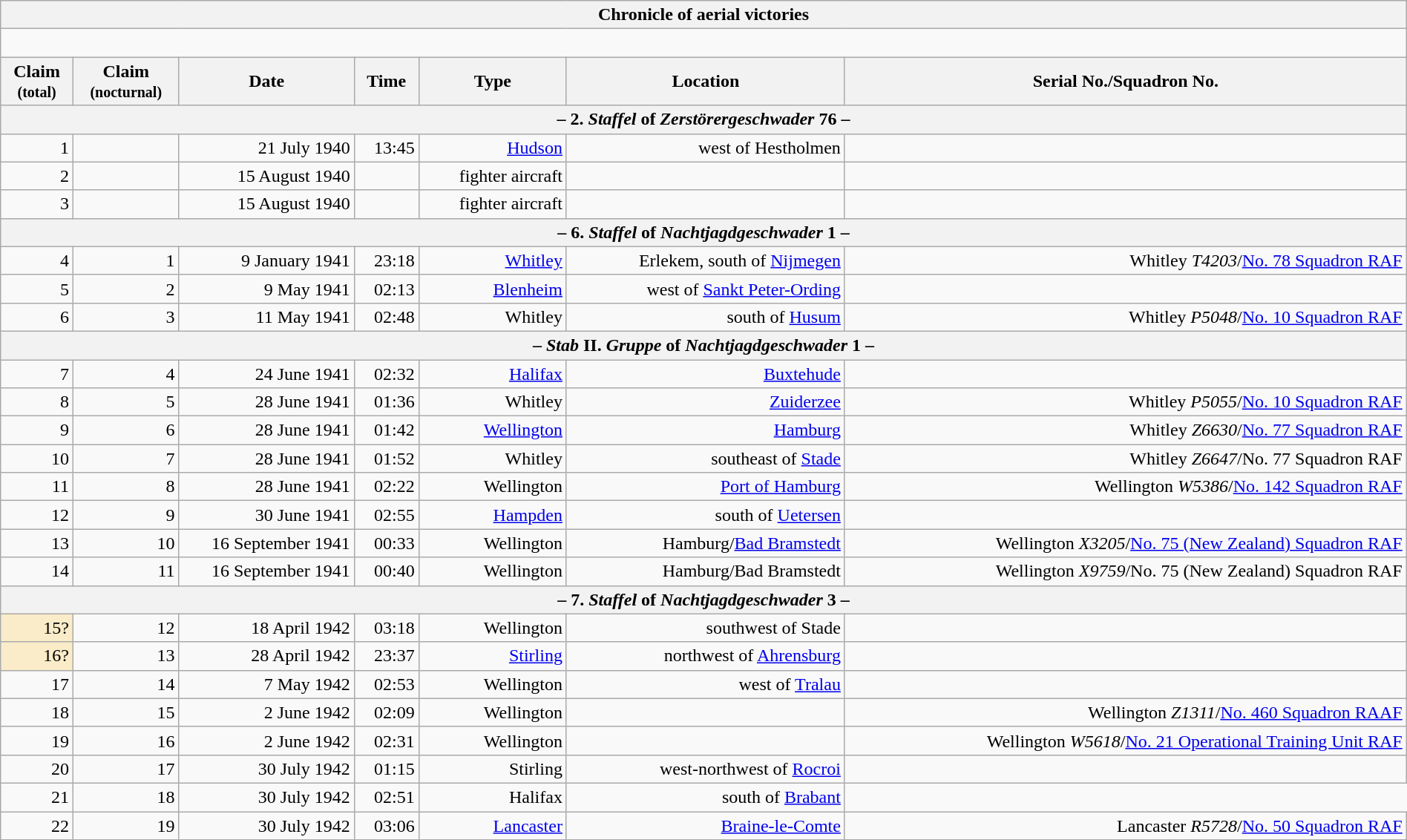<table class="wikitable plainrowheaders collapsible" style="margin-left: auto; margin-right: auto; border: none; text-align:right; width: 100%;">
<tr>
<th colspan="7">Chronicle of aerial victories</th>
</tr>
<tr>
<td colspan="7" style="text-align: left;"><br></td>
</tr>
<tr>
<th scope="col">Claim<br><small>(total)</small></th>
<th scope="col">Claim<br><small>(nocturnal)</small></th>
<th scope="col" style="width:150px">Date</th>
<th scope="col">Time</th>
<th scope="col">Type</th>
<th scope="col">Location</th>
<th scope="col">Serial No./Squadron No.</th>
</tr>
<tr>
<th colspan="7">– 2. <em>Staffel</em> of <em>Zerstörergeschwader</em> 76 –</th>
</tr>
<tr>
<td>1</td>
<td></td>
<td>21 July 1940</td>
<td>13:45</td>
<td><a href='#'>Hudson</a></td>
<td>west of Hestholmen</td>
<td></td>
</tr>
<tr>
<td>2</td>
<td></td>
<td>15 August 1940</td>
<td></td>
<td>fighter aircraft</td>
<td></td>
<td></td>
</tr>
<tr>
<td>3</td>
<td></td>
<td>15 August 1940</td>
<td></td>
<td>fighter aircraft</td>
<td></td>
<td></td>
</tr>
<tr>
<th colspan="7">– 6. <em>Staffel</em> of <em>Nachtjagdgeschwader</em> 1 –</th>
</tr>
<tr>
<td>4</td>
<td>1</td>
<td>9 January 1941</td>
<td>23:18</td>
<td><a href='#'>Whitley</a></td>
<td>Erlekem, south of <a href='#'>Nijmegen</a></td>
<td>Whitley <em>T4203</em>/<a href='#'>No. 78 Squadron RAF</a></td>
</tr>
<tr>
<td>5</td>
<td>2</td>
<td>9 May 1941</td>
<td>02:13</td>
<td><a href='#'>Blenheim</a></td>
<td> west of <a href='#'>Sankt Peter-Ording</a></td>
<td></td>
</tr>
<tr>
<td>6</td>
<td>3</td>
<td>11 May 1941</td>
<td>02:48</td>
<td>Whitley</td>
<td> south of <a href='#'>Husum</a></td>
<td>Whitley <em>P5048</em>/<a href='#'>No. 10 Squadron RAF</a></td>
</tr>
<tr>
<th colspan="7">– <em>Stab</em> II. <em>Gruppe</em> of <em>Nachtjagdgeschwader</em> 1 –</th>
</tr>
<tr>
<td>7</td>
<td>4</td>
<td>24 June 1941</td>
<td>02:32</td>
<td><a href='#'>Halifax</a></td>
<td><a href='#'>Buxtehude</a></td>
<td></td>
</tr>
<tr>
<td>8</td>
<td>5</td>
<td>28 June 1941</td>
<td>01:36</td>
<td>Whitley</td>
<td><a href='#'>Zuiderzee</a></td>
<td>Whitley <em>P5055</em>/<a href='#'>No. 10 Squadron RAF</a></td>
</tr>
<tr>
<td>9</td>
<td>6</td>
<td>28 June 1941</td>
<td>01:42</td>
<td><a href='#'>Wellington</a></td>
<td><a href='#'>Hamburg</a></td>
<td>Whitley <em>Z6630</em>/<a href='#'>No. 77 Squadron RAF</a></td>
</tr>
<tr>
<td>10</td>
<td>7</td>
<td>28 June 1941</td>
<td>01:52</td>
<td>Whitley</td>
<td> southeast of <a href='#'>Stade</a></td>
<td>Whitley <em>Z6647</em>/No. 77 Squadron RAF</td>
</tr>
<tr>
<td>11</td>
<td>8</td>
<td>28 June 1941</td>
<td>02:22</td>
<td>Wellington</td>
<td><a href='#'>Port of Hamburg</a></td>
<td>Wellington <em>W5386</em>/<a href='#'>No. 142 Squadron RAF</a></td>
</tr>
<tr>
<td>12</td>
<td>9</td>
<td>30 June 1941</td>
<td>02:55</td>
<td><a href='#'>Hampden</a></td>
<td>south of <a href='#'>Uetersen</a></td>
<td></td>
</tr>
<tr>
<td>13</td>
<td>10</td>
<td>16 September 1941</td>
<td>00:33</td>
<td>Wellington</td>
<td>Hamburg/<a href='#'>Bad Bramstedt</a></td>
<td>Wellington <em>X3205</em>/<a href='#'>No. 75 (New Zealand) Squadron RAF</a></td>
</tr>
<tr>
<td>14</td>
<td>11</td>
<td>16 September 1941</td>
<td>00:40</td>
<td>Wellington</td>
<td>Hamburg/Bad Bramstedt</td>
<td>Wellington <em>X9759</em>/No. 75 (New Zealand) Squadron RAF</td>
</tr>
<tr>
<th colspan="7">– 7. <em>Staffel</em> of <em>Nachtjagdgeschwader</em> 3 –</th>
</tr>
<tr>
<td style="background:#faecc8">15?</td>
<td>12</td>
<td>18 April 1942</td>
<td>03:18</td>
<td>Wellington</td>
<td>southwest of Stade</td>
<td></td>
</tr>
<tr>
<td style="background:#faecc8">16?</td>
<td>13</td>
<td>28 April 1942</td>
<td>23:37</td>
<td><a href='#'>Stirling</a></td>
<td>northwest of <a href='#'>Ahrensburg</a></td>
<td></td>
</tr>
<tr>
<td>17</td>
<td>14</td>
<td>7 May 1942</td>
<td>02:53</td>
<td>Wellington</td>
<td> west of <a href='#'>Tralau</a></td>
<td></td>
</tr>
<tr>
<td>18</td>
<td>15</td>
<td>2 June 1942</td>
<td>02:09</td>
<td>Wellington</td>
<td></td>
<td>Wellington <em>Z1311</em>/<a href='#'>No. 460 Squadron RAAF</a></td>
</tr>
<tr>
<td>19</td>
<td>16</td>
<td>2 June 1942</td>
<td>02:31</td>
<td>Wellington</td>
<td></td>
<td>Wellington <em>W5618</em>/<a href='#'>No. 21 Operational Training Unit RAF</a></td>
</tr>
<tr>
<td>20</td>
<td>17</td>
<td>30 July 1942</td>
<td>01:15</td>
<td>Stirling</td>
<td> west-northwest of <a href='#'>Rocroi</a></td>
<td></td>
</tr>
<tr>
<td>21</td>
<td>18</td>
<td>30 July 1942</td>
<td>02:51</td>
<td>Halifax</td>
<td> south of <a href='#'>Brabant</a></td>
</tr>
<tr>
<td>22</td>
<td>19</td>
<td>30 July 1942</td>
<td>03:06</td>
<td><a href='#'>Lancaster</a></td>
<td><a href='#'>Braine-le-Comte</a></td>
<td>Lancaster <em>R5728</em>/<a href='#'>No. 50 Squadron RAF</a></td>
</tr>
</table>
